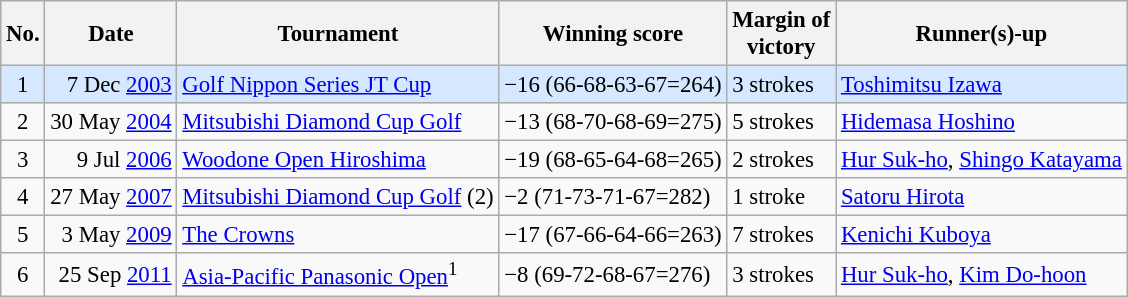<table class="wikitable" style="font-size:95%;">
<tr>
<th>No.</th>
<th>Date</th>
<th>Tournament</th>
<th>Winning score</th>
<th>Margin of<br>victory</th>
<th>Runner(s)-up</th>
</tr>
<tr style="background:#D6E8FF;">
<td align=center>1</td>
<td align=right>7 Dec <a href='#'>2003</a></td>
<td><a href='#'>Golf Nippon Series JT Cup</a></td>
<td>−16 (66-68-63-67=264)</td>
<td>3 strokes</td>
<td> <a href='#'>Toshimitsu Izawa</a></td>
</tr>
<tr>
<td align=center>2</td>
<td align=right>30 May <a href='#'>2004</a></td>
<td><a href='#'>Mitsubishi Diamond Cup Golf</a></td>
<td>−13 (68-70-68-69=275)</td>
<td>5 strokes</td>
<td> <a href='#'>Hidemasa Hoshino</a></td>
</tr>
<tr>
<td align=center>3</td>
<td align=right>9 Jul <a href='#'>2006</a></td>
<td><a href='#'>Woodone Open Hiroshima</a></td>
<td>−19 (68-65-64-68=265)</td>
<td>2 strokes</td>
<td> <a href='#'>Hur Suk-ho</a>,  <a href='#'>Shingo Katayama</a></td>
</tr>
<tr>
<td align=center>4</td>
<td align=right>27 May <a href='#'>2007</a></td>
<td><a href='#'>Mitsubishi Diamond Cup Golf</a> (2)</td>
<td>−2 (71-73-71-67=282)</td>
<td>1 stroke</td>
<td> <a href='#'>Satoru Hirota</a></td>
</tr>
<tr>
<td align=center>5</td>
<td align=right>3 May <a href='#'>2009</a></td>
<td><a href='#'>The Crowns</a></td>
<td>−17 (67-66-64-66=263)</td>
<td>7 strokes</td>
<td> <a href='#'>Kenichi Kuboya</a></td>
</tr>
<tr>
<td align=center>6</td>
<td align=right>25 Sep <a href='#'>2011</a></td>
<td><a href='#'>Asia-Pacific Panasonic Open</a><sup>1</sup></td>
<td>−8 (69-72-68-67=276)</td>
<td>3 strokes</td>
<td> <a href='#'>Hur Suk-ho</a>,  <a href='#'>Kim Do-hoon</a></td>
</tr>
</table>
